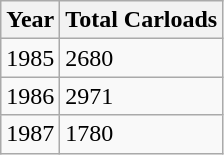<table class="wikitable">
<tr>
<th>Year</th>
<th>Total Carloads</th>
</tr>
<tr>
<td>1985</td>
<td>2680</td>
</tr>
<tr>
<td>1986</td>
<td>2971</td>
</tr>
<tr>
<td>1987</td>
<td>1780</td>
</tr>
</table>
